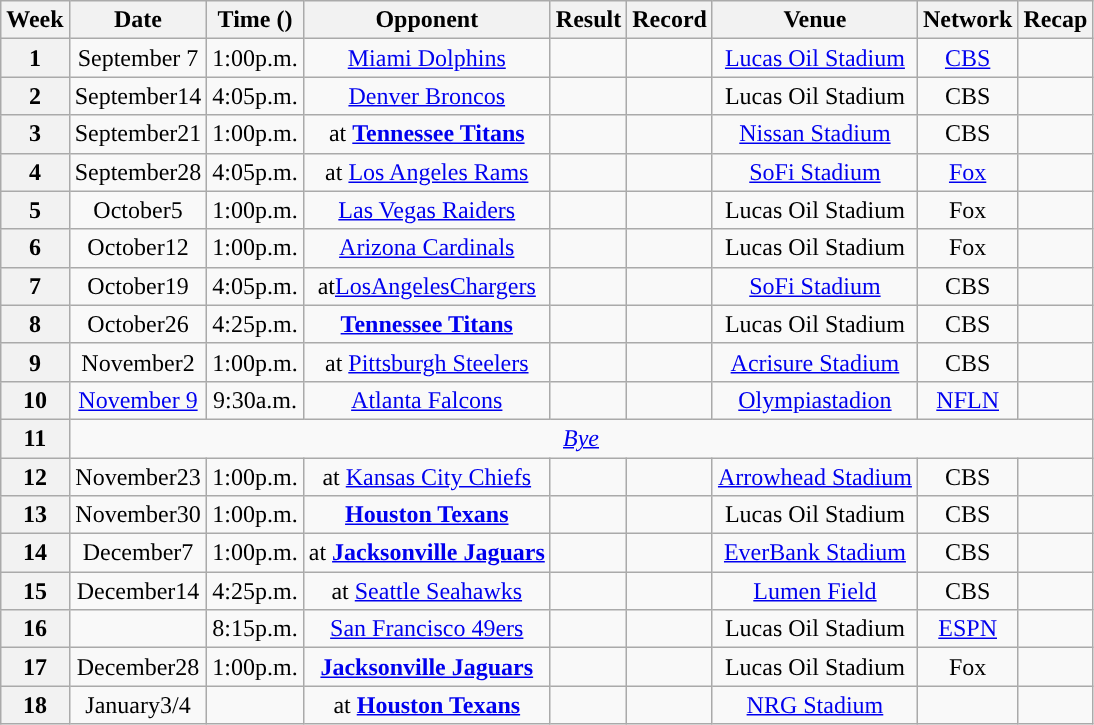<table class="wikitable" style="text-align:center">
<tr>
<th>Week</th>
<th>Date</th>
<th>Time (<a href='#'></a>)</th>
<th>Opponent</th>
<th>Result</th>
<th>Record</th>
<th>Venue</th>
<th>Network</th>
<th>Recap</th>
</tr>
<tr>
<th>1 </th>
<td>September 7</td>
<td>1:00p.m.</td>
<td><a href='#'>Miami Dolphins</a></td>
<td></td>
<td></td>
<td><a href='#'>Lucas Oil Stadium</a></td>
<td><a href='#'>CBS</a></td>
<td></td>
</tr>
<tr>
<th>2 </th>
<td>September14</td>
<td>4:05p.m.</td>
<td><a href='#'>Denver Broncos</a></td>
<td></td>
<td></td>
<td>Lucas Oil Stadium</td>
<td>CBS</td>
<td></td>
</tr>
<tr>
<th>3 </th>
<td>September21</td>
<td>1:00p.m.</td>
<td>at <strong><a href='#'>Tennessee Titans</a></strong></td>
<td></td>
<td></td>
<td><a href='#'>Nissan Stadium</a></td>
<td>CBS</td>
<td></td>
</tr>
<tr>
<th>4 </th>
<td>September28</td>
<td>4:05p.m.</td>
<td>at <a href='#'>Los Angeles Rams</a></td>
<td></td>
<td></td>
<td><a href='#'>SoFi Stadium</a></td>
<td><a href='#'>Fox</a></td>
<td></td>
</tr>
<tr>
<th>5 </th>
<td>October5</td>
<td>1:00p.m.</td>
<td><a href='#'>Las Vegas Raiders</a></td>
<td></td>
<td></td>
<td>Lucas Oil Stadium</td>
<td>Fox</td>
<td></td>
</tr>
<tr>
<th>6 </th>
<td>October12</td>
<td>1:00p.m.</td>
<td><a href='#'>Arizona Cardinals</a></td>
<td></td>
<td></td>
<td>Lucas Oil Stadium</td>
<td>Fox</td>
<td></td>
</tr>
<tr>
<th>7 </th>
<td>October19</td>
<td>4:05p.m.</td>
<td>at<a href='#'>LosAngelesChargers</a></td>
<td></td>
<td></td>
<td><a href='#'>SoFi Stadium</a></td>
<td>CBS</td>
<td></td>
</tr>
<tr>
<th>8 </th>
<td>October26</td>
<td>4:25p.m.</td>
<td><strong><a href='#'>Tennessee Titans</a></strong></td>
<td></td>
<td></td>
<td>Lucas Oil Stadium</td>
<td>CBS</td>
<td></td>
</tr>
<tr>
<th>9 </th>
<td>November2</td>
<td>1:00p.m.</td>
<td>at <a href='#'>Pittsburgh Steelers</a></td>
<td></td>
<td></td>
<td><a href='#'>Acrisure Stadium</a></td>
<td>CBS</td>
<td></td>
</tr>
<tr>
<th>10 </th>
<td><a href='#'>November 9</a></td>
<td>9:30a.m.</td>
<td><a href='#'>Atlanta Falcons</a></td>
<td></td>
<td></td>
<td> <a href='#'>Olympiastadion</a> </td>
<td><a href='#'>NFLN</a></td>
<td></td>
</tr>
<tr>
<th>11</th>
<td colspan=8><em><a href='#'>Bye</a></em></td>
</tr>
<tr>
<th>12 </th>
<td>November23</td>
<td>1:00p.m.</td>
<td>at <a href='#'>Kansas City Chiefs</a></td>
<td></td>
<td></td>
<td><a href='#'>Arrowhead Stadium</a></td>
<td>CBS</td>
<td></td>
</tr>
<tr>
<th>13 </th>
<td>November30</td>
<td>1:00p.m.</td>
<td><strong><a href='#'>Houston Texans</a></strong></td>
<td></td>
<td></td>
<td>Lucas Oil Stadium</td>
<td>CBS</td>
<td></td>
</tr>
<tr>
<th>14 </th>
<td>December7</td>
<td>1:00p.m.</td>
<td>at <strong><a href='#'>Jacksonville Jaguars</a></strong></td>
<td></td>
<td></td>
<td><a href='#'>EverBank Stadium</a></td>
<td>CBS</td>
<td></td>
</tr>
<tr>
<th>15 </th>
<td>December14</td>
<td>4:25p.m.</td>
<td>at <a href='#'>Seattle Seahawks</a></td>
<td></td>
<td></td>
<td><a href='#'>Lumen Field</a></td>
<td>CBS</td>
<td></td>
</tr>
<tr>
<th>16 </th>
<td></td>
<td>8:15p.m.</td>
<td><a href='#'>San Francisco 49ers</a></td>
<td></td>
<td></td>
<td>Lucas Oil Stadium</td>
<td><a href='#'>ESPN</a></td>
<td></td>
</tr>
<tr>
<th>17 </th>
<td>December28</td>
<td>1:00p.m.</td>
<td><strong><a href='#'>Jacksonville Jaguars</a></strong></td>
<td></td>
<td></td>
<td>Lucas Oil Stadium</td>
<td>Fox</td>
<td></td>
</tr>
<tr>
<th>18 </th>
<td>January3/4</td>
<td></td>
<td>at <strong><a href='#'>Houston Texans</a></strong></td>
<td></td>
<td></td>
<td><a href='#'>NRG Stadium</a></td>
<td></td>
<td></td>
</tr>
</table>
